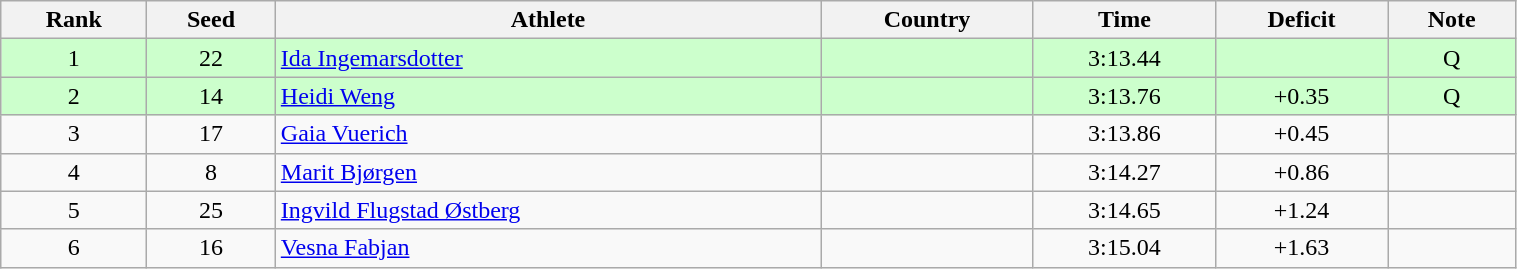<table class="wikitable sortable" style="text-align:center" width=80%>
<tr>
<th>Rank</th>
<th>Seed</th>
<th>Athlete</th>
<th>Country</th>
<th>Time</th>
<th>Deficit</th>
<th>Note</th>
</tr>
<tr bgcolor=ccffcc>
<td>1</td>
<td>22</td>
<td align=left><a href='#'>Ida Ingemarsdotter</a></td>
<td align=left></td>
<td>3:13.44</td>
<td></td>
<td>Q</td>
</tr>
<tr bgcolor=ccffcc>
<td>2</td>
<td>14</td>
<td align=left><a href='#'>Heidi Weng</a></td>
<td align=left></td>
<td>3:13.76</td>
<td>+0.35</td>
<td>Q</td>
</tr>
<tr>
<td>3</td>
<td>17</td>
<td align=left><a href='#'>Gaia Vuerich</a></td>
<td align=left></td>
<td>3:13.86</td>
<td>+0.45</td>
<td></td>
</tr>
<tr>
<td>4</td>
<td>8</td>
<td align=left><a href='#'>Marit Bjørgen</a></td>
<td align=left></td>
<td>3:14.27</td>
<td>+0.86</td>
<td></td>
</tr>
<tr>
<td>5</td>
<td>25</td>
<td align=left><a href='#'>Ingvild Flugstad Østberg</a></td>
<td align=left></td>
<td>3:14.65</td>
<td>+1.24</td>
<td></td>
</tr>
<tr>
<td>6</td>
<td>16</td>
<td align=left><a href='#'>Vesna Fabjan</a></td>
<td align=left></td>
<td>3:15.04</td>
<td>+1.63</td>
<td></td>
</tr>
</table>
